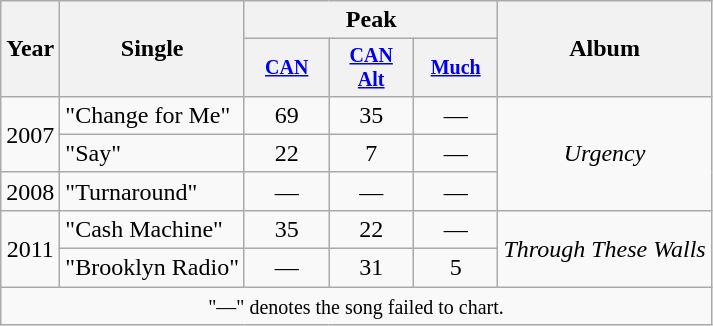<table class="wikitable" style="text-align:center;">
<tr>
<th rowspan="2">Year</th>
<th rowspan="2">Single</th>
<th colspan="3">Peak</th>
<th rowspan="2">Album</th>
</tr>
<tr style="font-size:smaller;">
<th style="width:50px;"><a href='#'>CAN</a></th>
<th style="width:50px;"><a href='#'>CAN<br>Alt</a></th>
<th style="width:50px;"><a href='#'>Much</a></th>
</tr>
<tr>
<td rowspan="2">2007</td>
<td style="text-align:left;">"Change for Me"</td>
<td>69</td>
<td>35</td>
<td>—</td>
<td rowspan="3"><em>Urgency</em></td>
</tr>
<tr>
<td style="text-align:left;">"Say"</td>
<td>22</td>
<td>7</td>
<td>—</td>
</tr>
<tr>
<td>2008</td>
<td style="text-align:left;">"Turnaround"</td>
<td>—</td>
<td>—</td>
<td>—</td>
</tr>
<tr>
<td rowspan="2">2011</td>
<td style="text-align:left;">"Cash Machine"</td>
<td>35</td>
<td>22</td>
<td>—</td>
<td rowspan="2"><em>Through These Walls</em></td>
</tr>
<tr>
<td style="text-align:left;">"Brooklyn Radio"</td>
<td>—</td>
<td>31</td>
<td>5</td>
</tr>
<tr>
<td style="text-align:center;" colspan="8"><small>"—" denotes the song failed to chart.</small></td>
</tr>
</table>
